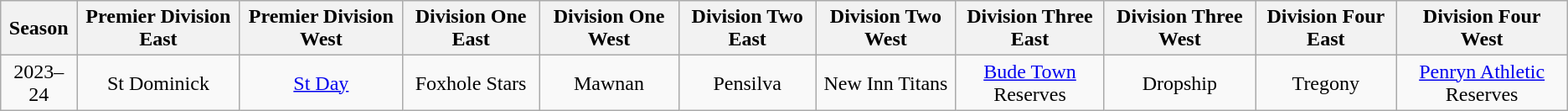<table class="wikitable" style="text-align: center">
<tr>
<th>Season</th>
<th>Premier Division East</th>
<th>Premier Division West</th>
<th>Division One East</th>
<th>Division One West</th>
<th>Division Two East</th>
<th>Division Two West</th>
<th>Division Three East</th>
<th>Division Three West</th>
<th>Division Four East</th>
<th>Division Four West</th>
</tr>
<tr>
<td>2023–24</td>
<td>St Dominick</td>
<td><a href='#'>St Day</a></td>
<td>Foxhole Stars</td>
<td>Mawnan</td>
<td>Pensilva</td>
<td>New Inn Titans</td>
<td><a href='#'>Bude Town</a> Reserves</td>
<td>Dropship</td>
<td>Tregony</td>
<td><a href='#'>Penryn Athletic</a> Reserves</td>
</tr>
</table>
